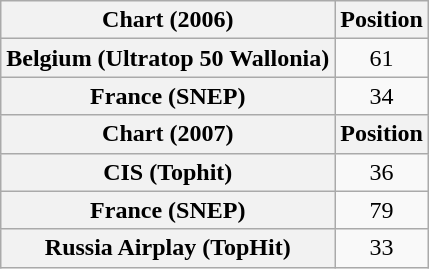<table class="wikitable plainrowheaders sortable" style="text-align:center;">
<tr>
<th scope="col">Chart (2006)</th>
<th scope="col">Position</th>
</tr>
<tr>
<th scope="row">Belgium (Ultratop 50 Wallonia)</th>
<td>61</td>
</tr>
<tr>
<th scope="row">France (SNEP)</th>
<td>34</td>
</tr>
<tr>
<th scope="col">Chart (2007)</th>
<th scope="col">Position</th>
</tr>
<tr>
<th scope="row">CIS (Tophit)</th>
<td>36</td>
</tr>
<tr>
<th scope="row">France (SNEP)</th>
<td>79</td>
</tr>
<tr>
<th scope="row">Russia Airplay (TopHit)</th>
<td>33</td>
</tr>
</table>
